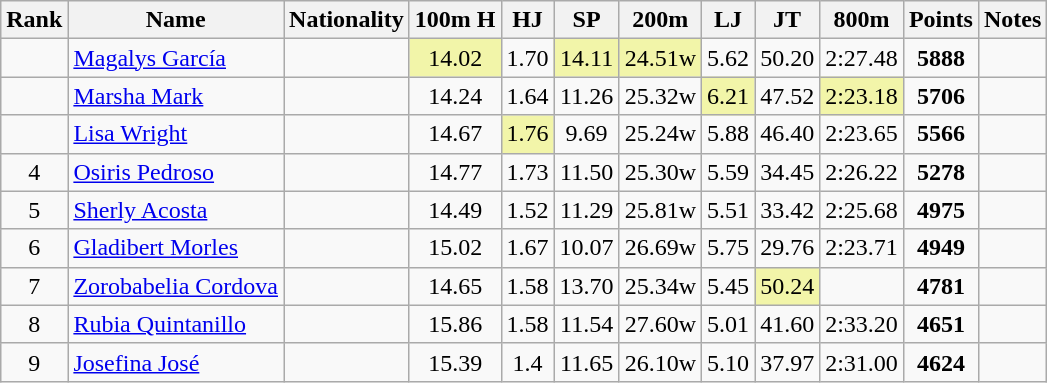<table class="wikitable sortable" style="text-align:center">
<tr>
<th>Rank</th>
<th>Name</th>
<th>Nationality</th>
<th>100m H</th>
<th>HJ</th>
<th>SP</th>
<th>200m</th>
<th>LJ</th>
<th>JT</th>
<th>800m</th>
<th>Points</th>
<th>Notes</th>
</tr>
<tr>
<td></td>
<td align=left><a href='#'>Magalys García</a></td>
<td align=left></td>
<td bgcolor=#F2F5A9>14.02</td>
<td>1.70</td>
<td bgcolor=#F2F5A9>14.11</td>
<td bgcolor=#F2F5A9>24.51w</td>
<td>5.62</td>
<td>50.20</td>
<td>2:27.48</td>
<td><strong>5888</strong></td>
<td></td>
</tr>
<tr>
<td></td>
<td align=left><a href='#'>Marsha Mark</a></td>
<td align=left></td>
<td>14.24</td>
<td>1.64</td>
<td>11.26</td>
<td>25.32w</td>
<td bgcolor=#F2F5A9>6.21</td>
<td>47.52</td>
<td bgcolor=#F2F5A9>2:23.18</td>
<td><strong>5706</strong></td>
<td></td>
</tr>
<tr>
<td></td>
<td align=left><a href='#'>Lisa Wright</a></td>
<td align=left></td>
<td>14.67</td>
<td bgcolor=#F2F5A9>1.76</td>
<td>9.69</td>
<td>25.24w</td>
<td>5.88</td>
<td>46.40</td>
<td>2:23.65</td>
<td><strong>5566</strong></td>
<td></td>
</tr>
<tr>
<td>4</td>
<td align=left><a href='#'>Osiris Pedroso</a></td>
<td align=left></td>
<td>14.77</td>
<td>1.73</td>
<td>11.50</td>
<td>25.30w</td>
<td>5.59</td>
<td>34.45</td>
<td>2:26.22</td>
<td><strong>5278</strong></td>
<td></td>
</tr>
<tr>
<td>5</td>
<td align=left><a href='#'>Sherly Acosta</a></td>
<td align=left></td>
<td>14.49</td>
<td>1.52</td>
<td>11.29</td>
<td>25.81w</td>
<td>5.51</td>
<td>33.42</td>
<td>2:25.68</td>
<td><strong>4975</strong></td>
<td></td>
</tr>
<tr>
<td>6</td>
<td align=left><a href='#'>Gladibert Morles</a></td>
<td align=left></td>
<td>15.02</td>
<td>1.67</td>
<td>10.07</td>
<td>26.69w</td>
<td>5.75</td>
<td>29.76</td>
<td>2:23.71</td>
<td><strong>4949</strong></td>
<td></td>
</tr>
<tr>
<td>7</td>
<td align=left><a href='#'>Zorobabelia Cordova</a></td>
<td align=left></td>
<td>14.65</td>
<td>1.58</td>
<td>13.70</td>
<td>25.34w</td>
<td>5.45</td>
<td bgcolor=#F2F5A9>50.24</td>
<td></td>
<td><strong>4781</strong></td>
<td></td>
</tr>
<tr>
<td>8</td>
<td align=left><a href='#'>Rubia Quintanillo</a></td>
<td align=left></td>
<td>15.86</td>
<td>1.58</td>
<td>11.54</td>
<td>27.60w</td>
<td>5.01</td>
<td>41.60</td>
<td>2:33.20</td>
<td><strong>4651</strong></td>
<td></td>
</tr>
<tr>
<td>9</td>
<td align=left><a href='#'>Josefina José</a></td>
<td align=left></td>
<td>15.39</td>
<td>1.4</td>
<td>11.65</td>
<td>26.10w</td>
<td>5.10</td>
<td>37.97</td>
<td>2:31.00</td>
<td><strong>4624</strong></td>
<td></td>
</tr>
</table>
